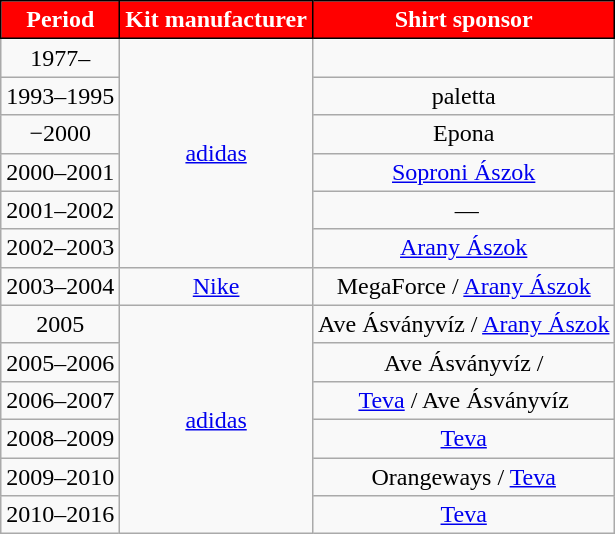<table class="wikitable" style="text-align:center;margin-left:1em">
<tr>
<th style="color:white; background:red; border:1px solid black">Period</th>
<th style="color:white; background:red; border:1px solid black">Kit manufacturer</th>
<th style="color:white; background:red; border:1px solid black">Shirt sponsor</th>
</tr>
<tr>
<td>1977–</td>
<td rowspan=6><a href='#'>adidas</a></td>
<td></td>
</tr>
<tr>
<td>1993–1995</td>
<td>paletta</td>
</tr>
<tr>
<td>−2000</td>
<td>Epona</td>
</tr>
<tr>
<td>2000–2001</td>
<td><a href='#'>Soproni Ászok</a></td>
</tr>
<tr>
<td>2001–2002</td>
<td> —</td>
</tr>
<tr>
<td>2002–2003</td>
<td><a href='#'>Arany Ászok</a></td>
</tr>
<tr>
<td>2003–2004</td>
<td><a href='#'>Nike</a></td>
<td>MegaForce / <a href='#'>Arany Ászok</a></td>
</tr>
<tr>
<td>2005</td>
<td rowspan=6><a href='#'>adidas</a></td>
<td>Ave Ásványvíz / <a href='#'>Arany Ászok</a></td>
</tr>
<tr>
<td>2005–2006</td>
<td>Ave Ásványvíz /</td>
</tr>
<tr>
<td>2006–2007</td>
<td><a href='#'>Teva</a> / Ave Ásványvíz</td>
</tr>
<tr>
<td>2008–2009</td>
<td><a href='#'>Teva</a></td>
</tr>
<tr>
<td>2009–2010</td>
<td>Orangeways / <a href='#'>Teva</a></td>
</tr>
<tr>
<td>2010–2016</td>
<td><a href='#'>Teva</a></td>
</tr>
</table>
